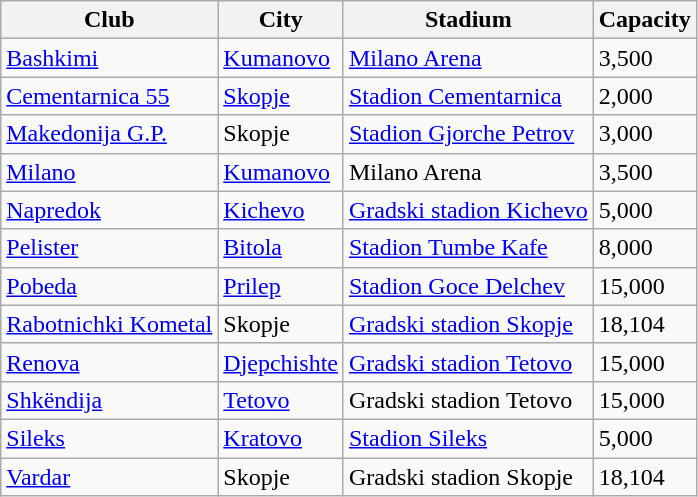<table class="wikitable sortable">
<tr>
<th>Club</th>
<th>City</th>
<th>Stadium</th>
<th>Capacity</th>
</tr>
<tr>
<td><a href='#'>Bashkimi</a></td>
<td><a href='#'>Kumanovo</a></td>
<td><a href='#'>Milano Arena</a></td>
<td>3,500</td>
</tr>
<tr>
<td><a href='#'>Cementarnica 55</a></td>
<td><a href='#'>Skopje</a></td>
<td><a href='#'>Stadion Cementarnica</a></td>
<td>2,000</td>
</tr>
<tr>
<td><a href='#'>Makedonija G.P.</a></td>
<td>Skopje</td>
<td><a href='#'>Stadion Gjorche Petrov</a></td>
<td>3,000</td>
</tr>
<tr>
<td><a href='#'>Milano</a></td>
<td><a href='#'>Kumanovo</a></td>
<td>Milano Arena</td>
<td>3,500</td>
</tr>
<tr>
<td><a href='#'>Napredok</a></td>
<td><a href='#'>Kichevo</a></td>
<td><a href='#'>Gradski stadion Kichevo</a></td>
<td>5,000</td>
</tr>
<tr>
<td><a href='#'>Pelister</a></td>
<td><a href='#'>Bitola</a></td>
<td><a href='#'>Stadion Tumbe Kafe</a></td>
<td>8,000</td>
</tr>
<tr>
<td><a href='#'>Pobeda</a></td>
<td><a href='#'>Prilep</a></td>
<td><a href='#'>Stadion Goce Delchev</a></td>
<td>15,000</td>
</tr>
<tr>
<td><a href='#'>Rabotnichki Kometal</a></td>
<td>Skopje</td>
<td><a href='#'>Gradski stadion Skopje</a></td>
<td>18,104</td>
</tr>
<tr>
<td><a href='#'>Renova</a></td>
<td><a href='#'>Djepchishte</a></td>
<td><a href='#'>Gradski stadion Tetovo</a></td>
<td>15,000</td>
</tr>
<tr>
<td><a href='#'>Shkëndija</a></td>
<td><a href='#'>Tetovo</a></td>
<td>Gradski stadion Tetovo</td>
<td>15,000</td>
</tr>
<tr>
<td><a href='#'>Sileks</a></td>
<td><a href='#'>Kratovo</a></td>
<td><a href='#'>Stadion Sileks</a></td>
<td>5,000</td>
</tr>
<tr>
<td><a href='#'>Vardar</a></td>
<td>Skopje</td>
<td>Gradski stadion Skopje</td>
<td>18,104</td>
</tr>
</table>
